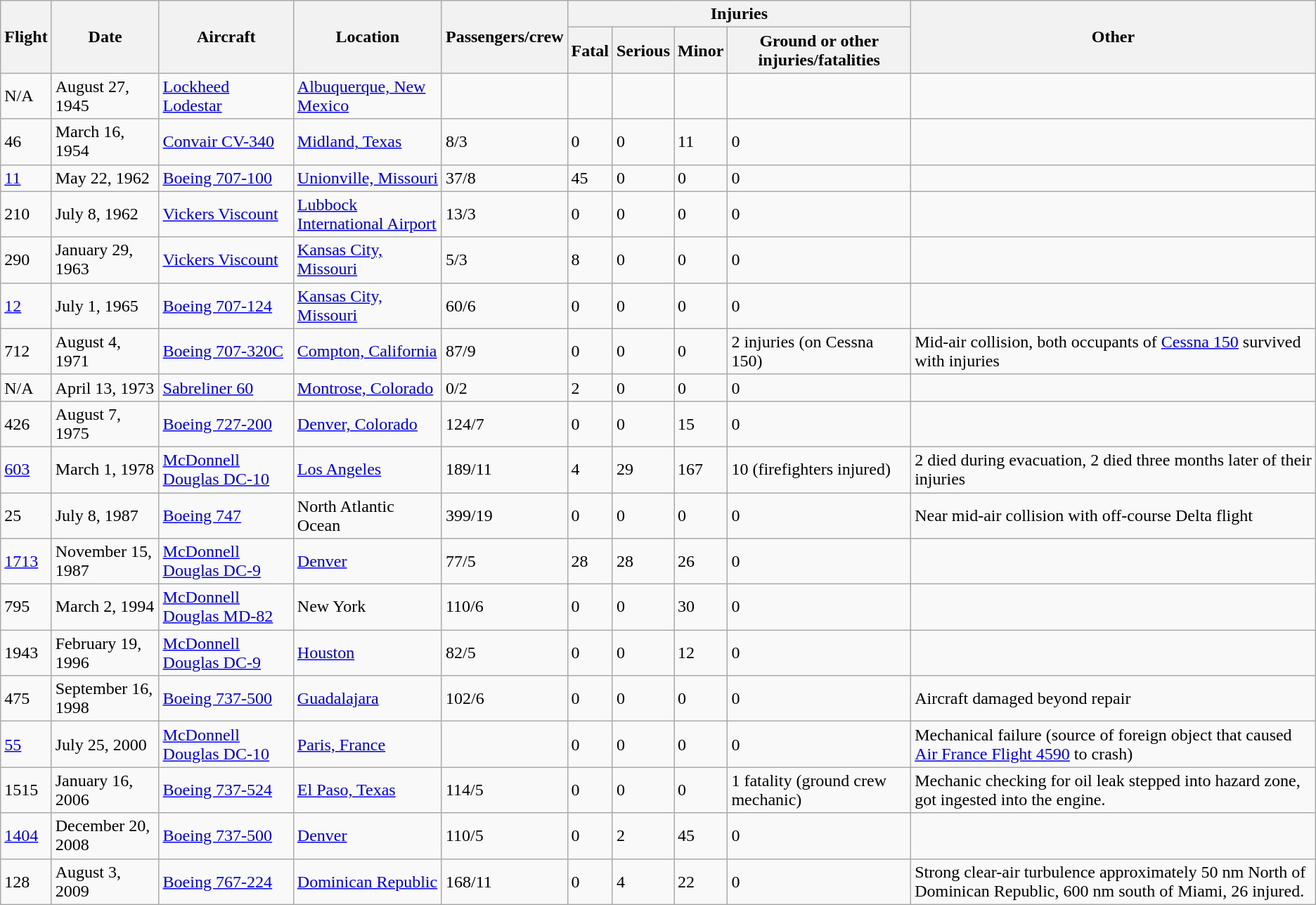<table class="wikitable">
<tr>
<th rowspan="2">Flight</th>
<th rowspan="2">Date</th>
<th rowspan="2">Aircraft</th>
<th rowspan="2">Location</th>
<th rowspan="2">Passengers/crew</th>
<th colspan="4">Injuries</th>
<th rowspan="2">Other</th>
</tr>
<tr>
<th>Fatal</th>
<th>Serious</th>
<th>Minor</th>
<th>Ground or other injuries/fatalities</th>
</tr>
<tr>
<td>N/A</td>
<td>August 27, 1945</td>
<td><a href='#'>Lockheed Lodestar</a></td>
<td><a href='#'>Albuquerque, New Mexico</a></td>
<td></td>
<td></td>
<td></td>
<td></td>
<td></td>
<td></td>
</tr>
<tr>
<td>46</td>
<td>March 16, 1954</td>
<td><a href='#'>Convair CV-340</a></td>
<td><a href='#'>Midland, Texas</a></td>
<td>8/3</td>
<td>0</td>
<td>0</td>
<td>11</td>
<td>0</td>
<td></td>
</tr>
<tr>
<td><a href='#'>11</a></td>
<td>May 22, 1962</td>
<td><a href='#'>Boeing 707-100</a></td>
<td><a href='#'>Unionville, Missouri</a></td>
<td>37/8</td>
<td>45</td>
<td>0</td>
<td>0</td>
<td>0</td>
<td></td>
</tr>
<tr>
<td>210</td>
<td>July 8, 1962</td>
<td><a href='#'>Vickers Viscount</a></td>
<td><a href='#'>Lubbock International Airport</a></td>
<td>13/3</td>
<td>0</td>
<td>0</td>
<td>0</td>
<td>0</td>
<td></td>
</tr>
<tr>
<td>290<br></td>
<td>January 29, 1963</td>
<td><a href='#'>Vickers Viscount</a></td>
<td><a href='#'>Kansas City, Missouri</a></td>
<td>5/3</td>
<td>8</td>
<td>0</td>
<td>0</td>
<td>0</td>
<td></td>
</tr>
<tr>
<td><a href='#'>12</a></td>
<td>July 1, 1965</td>
<td><a href='#'>Boeing 707-124</a></td>
<td><a href='#'>Kansas City, Missouri</a></td>
<td>60/6</td>
<td>0</td>
<td>0</td>
<td>0</td>
<td>0</td>
</tr>
<tr>
<td>712<br></td>
<td>August 4, 1971</td>
<td><a href='#'>Boeing 707-320C</a></td>
<td><a href='#'>Compton, California</a></td>
<td>87/9</td>
<td>0</td>
<td>0</td>
<td>0</td>
<td>2 injuries (on Cessna 150)</td>
<td>Mid-air collision, both occupants of <a href='#'>Cessna 150</a> survived with injuries</td>
</tr>
<tr>
<td>N/A</td>
<td>April 13, 1973</td>
<td><a href='#'>Sabreliner 60</a></td>
<td><a href='#'>Montrose, Colorado</a></td>
<td>0/2</td>
<td>2</td>
<td>0</td>
<td>0</td>
<td>0</td>
<td></td>
</tr>
<tr>
<td>426<br></td>
<td>August 7, 1975</td>
<td><a href='#'>Boeing 727-200</a></td>
<td><a href='#'>Denver, Colorado</a></td>
<td>124/7</td>
<td>0</td>
<td>0</td>
<td>15</td>
<td>0</td>
<td></td>
</tr>
<tr>
<td><a href='#'>603</a><br></td>
<td>March 1, 1978</td>
<td><a href='#'>McDonnell Douglas DC-10</a></td>
<td><a href='#'>Los Angeles</a></td>
<td>189/11</td>
<td>4</td>
<td>29</td>
<td>167</td>
<td>10 (firefighters injured)</td>
<td>2 died during evacuation, 2 died three months later of their injuries</td>
</tr>
<tr>
<td>25</td>
<td>July 8, 1987</td>
<td><a href='#'>Boeing 747</a></td>
<td>North Atlantic Ocean</td>
<td>399/19</td>
<td>0</td>
<td>0</td>
<td>0</td>
<td>0</td>
<td>Near mid-air collision with off-course Delta flight</td>
</tr>
<tr>
<td><a href='#'>1713</a></td>
<td>November 15, 1987</td>
<td><a href='#'>McDonnell Douglas DC-9</a></td>
<td><a href='#'>Denver</a></td>
<td>77/5</td>
<td>28</td>
<td>28</td>
<td>26</td>
<td>0</td>
<td></td>
</tr>
<tr>
<td>795</td>
<td>March 2, 1994</td>
<td><a href='#'>McDonnell Douglas MD-82</a></td>
<td>New York</td>
<td>110/6</td>
<td>0</td>
<td>0</td>
<td>30</td>
<td>0</td>
<td></td>
</tr>
<tr>
<td>1943</td>
<td>February 19, 1996</td>
<td><a href='#'>McDonnell Douglas DC-9</a></td>
<td><a href='#'>Houston</a></td>
<td>82/5</td>
<td>0</td>
<td>0</td>
<td>12</td>
<td>0</td>
<td></td>
</tr>
<tr>
<td>475</td>
<td>September 16, 1998</td>
<td><a href='#'>Boeing 737-500</a></td>
<td><a href='#'>Guadalajara</a></td>
<td>102/6</td>
<td>0</td>
<td>0</td>
<td>0</td>
<td>0</td>
<td>Aircraft damaged beyond repair</td>
</tr>
<tr>
<td><a href='#'>55</a><br></td>
<td>July 25, 2000</td>
<td><a href='#'>McDonnell Douglas DC-10</a></td>
<td><a href='#'>Paris, France</a></td>
<td></td>
<td>0</td>
<td>0</td>
<td>0</td>
<td>0</td>
<td>Mechanical failure (source of foreign object that caused <a href='#'>Air France Flight 4590</a> to crash)</td>
</tr>
<tr>
<td>1515</td>
<td>January 16, 2006</td>
<td><a href='#'>Boeing 737-524</a></td>
<td><a href='#'>El Paso, Texas</a></td>
<td>114/5</td>
<td>0</td>
<td>0</td>
<td>0</td>
<td>1 fatality (ground crew mechanic)</td>
<td>Mechanic checking for oil leak stepped into hazard zone, got ingested into the engine.</td>
</tr>
<tr>
<td><a href='#'>1404</a></td>
<td>December 20, 2008</td>
<td><a href='#'>Boeing 737-500</a></td>
<td><a href='#'>Denver</a></td>
<td>110/5</td>
<td>0</td>
<td>2</td>
<td>45</td>
<td>0</td>
<td></td>
</tr>
<tr>
<td>128</td>
<td>August 3, 2009</td>
<td><a href='#'>Boeing 767-224</a></td>
<td><a href='#'>Dominican Republic</a></td>
<td>168/11</td>
<td>0</td>
<td>4</td>
<td>22</td>
<td>0</td>
<td>Strong clear-air turbulence approximately 50 nm North of Dominican Republic, 600 nm south of Miami, 26 injured.</td>
</tr>
</table>
